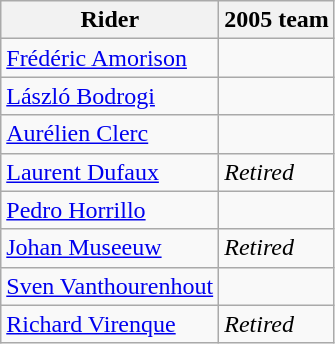<table class="wikitable">
<tr>
<th>Rider</th>
<th>2005 team</th>
</tr>
<tr>
<td><a href='#'>Frédéric Amorison</a></td>
<td></td>
</tr>
<tr>
<td><a href='#'>László Bodrogi</a></td>
<td></td>
</tr>
<tr>
<td><a href='#'>Aurélien Clerc</a></td>
<td></td>
</tr>
<tr>
<td><a href='#'>Laurent Dufaux</a></td>
<td><em>Retired</em></td>
</tr>
<tr>
<td><a href='#'>Pedro Horrillo</a></td>
<td></td>
</tr>
<tr>
<td><a href='#'>Johan Museeuw</a></td>
<td><em>Retired</em></td>
</tr>
<tr>
<td><a href='#'>Sven Vanthourenhout</a></td>
<td></td>
</tr>
<tr>
<td><a href='#'>Richard Virenque</a></td>
<td><em>Retired</em></td>
</tr>
</table>
